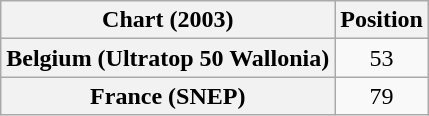<table class="wikitable plainrowheaders" style="text-align:center">
<tr>
<th scope="col">Chart (2003)</th>
<th scope="col">Position</th>
</tr>
<tr>
<th scope="row">Belgium (Ultratop 50 Wallonia)</th>
<td>53</td>
</tr>
<tr>
<th scope="row">France (SNEP)</th>
<td>79</td>
</tr>
</table>
